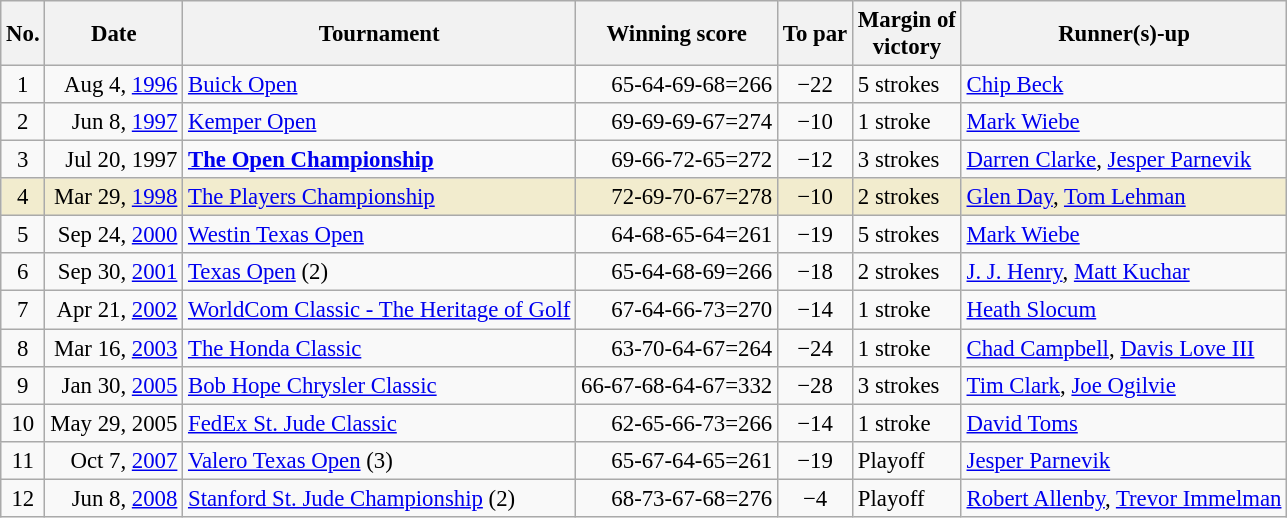<table class="wikitable" style="font-size:95%;">
<tr>
<th>No.</th>
<th>Date</th>
<th>Tournament</th>
<th>Winning score</th>
<th>To par</th>
<th>Margin of<br>victory</th>
<th>Runner(s)-up</th>
</tr>
<tr>
<td align=center>1</td>
<td align=right>Aug 4, <a href='#'>1996</a></td>
<td><a href='#'>Buick Open</a></td>
<td align=right>65-64-69-68=266</td>
<td align=center>−22</td>
<td>5 strokes</td>
<td> <a href='#'>Chip Beck</a></td>
</tr>
<tr>
<td align=center>2</td>
<td align=right>Jun 8, <a href='#'>1997</a></td>
<td><a href='#'>Kemper Open</a></td>
<td align=right>69-69-69-67=274</td>
<td align=center>−10</td>
<td>1 stroke</td>
<td> <a href='#'>Mark Wiebe</a></td>
</tr>
<tr -style="background:#e5d1cb;">
<td align=center>3</td>
<td align=right>Jul 20, 1997</td>
<td><strong><a href='#'>The Open Championship</a></strong></td>
<td align=right>69-66-72-65=272</td>
<td align=center>−12</td>
<td>3 strokes</td>
<td> <a href='#'>Darren Clarke</a>,  <a href='#'>Jesper Parnevik</a></td>
</tr>
<tr style="background:#f2ecce;">
<td align=center>4</td>
<td align=right>Mar 29, <a href='#'>1998</a></td>
<td><a href='#'>The Players Championship</a></td>
<td align=right>72-69-70-67=278</td>
<td align=center>−10</td>
<td>2 strokes</td>
<td> <a href='#'>Glen Day</a>,  <a href='#'>Tom Lehman</a></td>
</tr>
<tr>
<td align=center>5</td>
<td align=right>Sep 24, <a href='#'>2000</a></td>
<td><a href='#'>Westin Texas Open</a></td>
<td align=right>64-68-65-64=261</td>
<td align=center>−19</td>
<td>5 strokes</td>
<td> <a href='#'>Mark Wiebe</a></td>
</tr>
<tr>
<td align=center>6</td>
<td align=right>Sep 30, <a href='#'>2001</a></td>
<td><a href='#'>Texas Open</a> (2)</td>
<td align=right>65-64-68-69=266</td>
<td align=center>−18</td>
<td>2 strokes</td>
<td> <a href='#'>J. J. Henry</a>,  <a href='#'>Matt Kuchar</a></td>
</tr>
<tr>
<td align=center>7</td>
<td align=right>Apr 21, <a href='#'>2002</a></td>
<td><a href='#'>WorldCom Classic - The Heritage of Golf</a></td>
<td align=right>67-64-66-73=270</td>
<td align=center>−14</td>
<td>1 stroke</td>
<td> <a href='#'>Heath Slocum</a></td>
</tr>
<tr>
<td align=center>8</td>
<td align=right>Mar 16, <a href='#'>2003</a></td>
<td><a href='#'>The Honda Classic</a></td>
<td align=right>63-70-64-67=264</td>
<td align=center>−24</td>
<td>1 stroke</td>
<td> <a href='#'>Chad Campbell</a>,  <a href='#'>Davis Love III</a></td>
</tr>
<tr>
<td align=center>9</td>
<td align=right>Jan 30, <a href='#'>2005</a></td>
<td><a href='#'>Bob Hope Chrysler Classic</a></td>
<td align=right>66-67-68-64-67=332</td>
<td align=center>−28</td>
<td>3 strokes</td>
<td> <a href='#'>Tim Clark</a>,  <a href='#'>Joe Ogilvie</a></td>
</tr>
<tr>
<td align=center>10</td>
<td align=right>May 29, 2005</td>
<td><a href='#'>FedEx St. Jude Classic</a></td>
<td align=right>62-65-66-73=266</td>
<td align=center>−14</td>
<td>1 stroke</td>
<td> <a href='#'>David Toms</a></td>
</tr>
<tr>
<td align=center>11</td>
<td align=right>Oct 7, <a href='#'>2007</a></td>
<td><a href='#'>Valero Texas Open</a> (3)</td>
<td align=right>65-67-64-65=261</td>
<td align=center>−19</td>
<td>Playoff</td>
<td> <a href='#'>Jesper Parnevik</a></td>
</tr>
<tr>
<td align=center>12</td>
<td align=right>Jun 8, <a href='#'>2008</a></td>
<td><a href='#'>Stanford St. Jude Championship</a> (2)</td>
<td align=right>68-73-67-68=276</td>
<td align=center>−4</td>
<td>Playoff</td>
<td> <a href='#'>Robert Allenby</a>,  <a href='#'>Trevor Immelman</a></td>
</tr>
</table>
